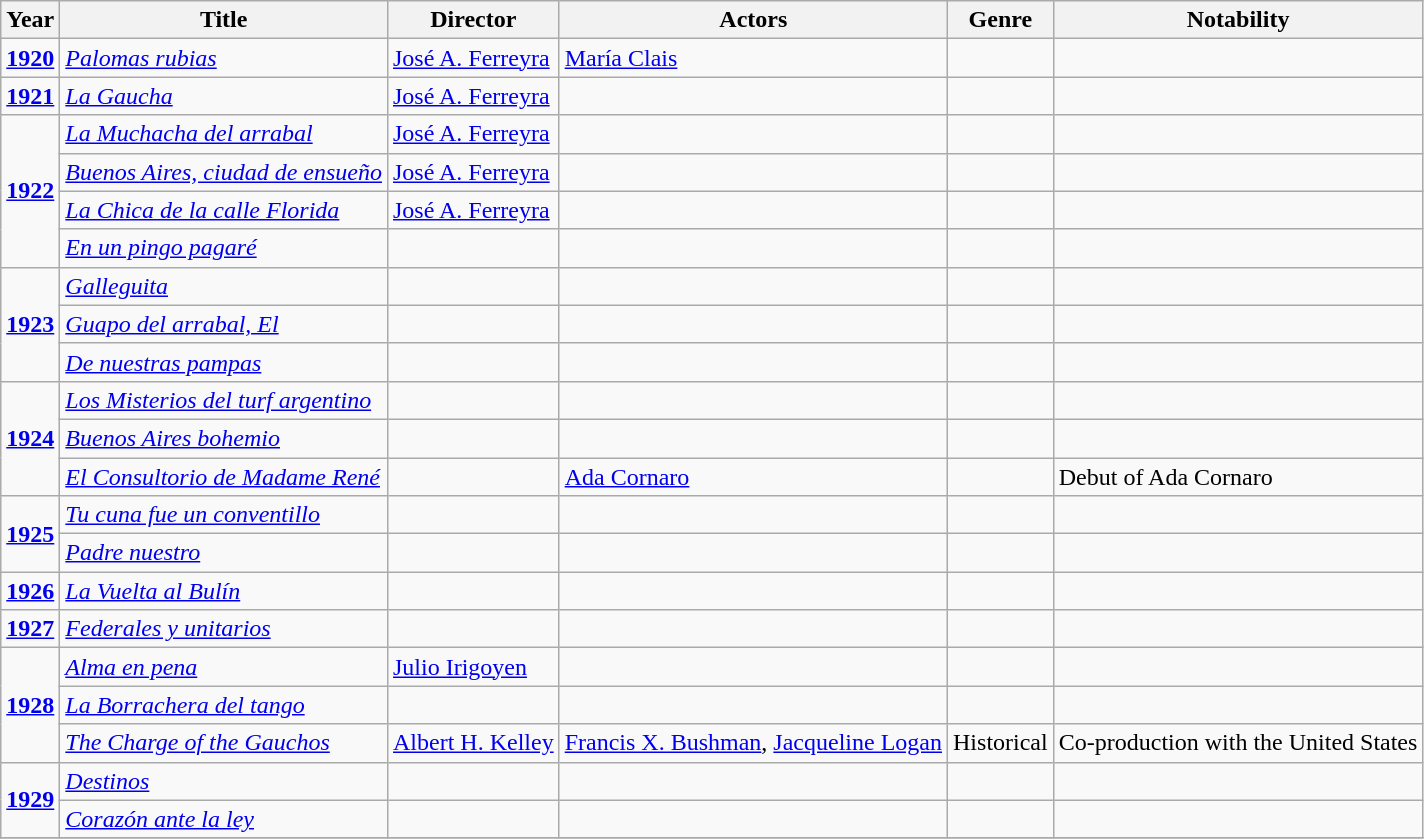<table class="wikitable">
<tr>
<th>Year</th>
<th>Title</th>
<th>Director</th>
<th>Actors</th>
<th>Genre</th>
<th>Notability</th>
</tr>
<tr>
<td><strong><a href='#'>1920</a></strong></td>
<td><em><a href='#'>Palomas rubias</a></em></td>
<td><a href='#'>José A. Ferreyra</a></td>
<td><a href='#'>María Clais</a></td>
<td></td>
<td></td>
</tr>
<tr>
<td><strong><a href='#'>1921</a></strong></td>
<td><em><a href='#'>La Gaucha</a></em></td>
<td><a href='#'>José A. Ferreyra</a></td>
<td></td>
<td></td>
<td></td>
</tr>
<tr>
<td rowspan="4"><strong><a href='#'>1922</a></strong></td>
<td><em><a href='#'>La Muchacha del arrabal</a></em></td>
<td><a href='#'>José A. Ferreyra</a></td>
<td></td>
<td></td>
<td></td>
</tr>
<tr>
<td><em><a href='#'>Buenos Aires, ciudad de ensueño</a></em></td>
<td><a href='#'>José A. Ferreyra</a></td>
<td></td>
<td></td>
<td></td>
</tr>
<tr>
<td><em><a href='#'>La Chica de la calle Florida</a></em></td>
<td><a href='#'>José A. Ferreyra</a></td>
<td></td>
<td></td>
<td></td>
</tr>
<tr>
<td><em><a href='#'>En un pingo pagaré</a></em></td>
<td></td>
<td></td>
<td></td>
<td></td>
</tr>
<tr>
<td rowspan="3"><strong><a href='#'>1923</a></strong></td>
<td><em><a href='#'>Galleguita</a></em></td>
<td></td>
<td></td>
<td></td>
<td></td>
</tr>
<tr>
<td><em><a href='#'>Guapo del arrabal, El</a></em></td>
<td></td>
<td></td>
<td></td>
<td></td>
</tr>
<tr>
<td><em><a href='#'>De nuestras pampas</a></em></td>
<td></td>
<td></td>
<td></td>
<td></td>
</tr>
<tr>
<td rowspan="3"><strong><a href='#'>1924</a></strong></td>
<td><em><a href='#'>Los Misterios del turf argentino</a></em></td>
<td></td>
<td></td>
<td></td>
<td></td>
</tr>
<tr>
<td><em><a href='#'>Buenos Aires bohemio</a></em></td>
<td></td>
<td></td>
<td></td>
<td></td>
</tr>
<tr>
<td><em><a href='#'>El Consultorio de Madame René</a></em></td>
<td></td>
<td><a href='#'>Ada Cornaro</a></td>
<td></td>
<td>Debut of Ada Cornaro</td>
</tr>
<tr>
<td rowspan="2"><strong><a href='#'>1925</a></strong></td>
<td><em><a href='#'>Tu cuna fue un conventillo</a></em></td>
<td></td>
<td></td>
<td></td>
<td></td>
</tr>
<tr>
<td><em><a href='#'>Padre nuestro</a></em></td>
<td></td>
<td></td>
<td></td>
<td></td>
</tr>
<tr>
<td><strong><a href='#'>1926</a></strong></td>
<td><em><a href='#'>La Vuelta al Bulín</a></em></td>
<td></td>
<td></td>
<td></td>
<td></td>
</tr>
<tr>
<td><strong><a href='#'>1927</a></strong></td>
<td><em><a href='#'>Federales y unitarios</a></em></td>
<td></td>
<td></td>
<td></td>
<td></td>
</tr>
<tr>
<td rowspan="3"><strong><a href='#'>1928</a></strong></td>
<td><em><a href='#'>Alma en pena</a></em></td>
<td><a href='#'>Julio Irigoyen</a></td>
<td></td>
<td></td>
<td></td>
</tr>
<tr>
<td><em><a href='#'>La Borrachera del tango</a></em></td>
<td></td>
<td></td>
<td></td>
<td></td>
</tr>
<tr>
<td><em><a href='#'>The Charge of the Gauchos</a></em></td>
<td><a href='#'>Albert H. Kelley</a></td>
<td><a href='#'>Francis X. Bushman</a>, <a href='#'>Jacqueline Logan</a></td>
<td>Historical</td>
<td>Co-production with the United States</td>
</tr>
<tr>
<td rowspan="2"><strong><a href='#'>1929</a></strong></td>
<td><em><a href='#'>Destinos</a></em></td>
<td></td>
<td></td>
<td></td>
<td></td>
</tr>
<tr>
<td><em><a href='#'>Corazón ante la ley</a></em></td>
<td></td>
<td></td>
<td></td>
<td></td>
</tr>
<tr>
</tr>
</table>
